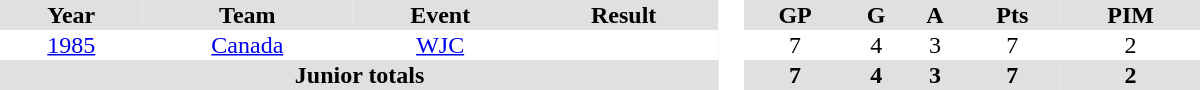<table border="0" cellpadding="1" cellspacing="0" style="text-align:center; width:50em">
<tr ALIGN="center" bgcolor="#e0e0e0">
<th>Year</th>
<th>Team</th>
<th>Event</th>
<th>Result</th>
<th rowspan="99" bgcolor="#ffffff"> </th>
<th>GP</th>
<th>G</th>
<th>A</th>
<th>Pts</th>
<th>PIM</th>
</tr>
<tr>
<td><a href='#'>1985</a></td>
<td><a href='#'>Canada</a></td>
<td><a href='#'>WJC</a></td>
<td></td>
<td>7</td>
<td>4</td>
<td>3</td>
<td>7</td>
<td>2</td>
</tr>
<tr bgcolor="#e0e0e0">
<th colspan=4>Junior totals</th>
<th>7</th>
<th>4</th>
<th>3</th>
<th>7</th>
<th>2</th>
</tr>
</table>
